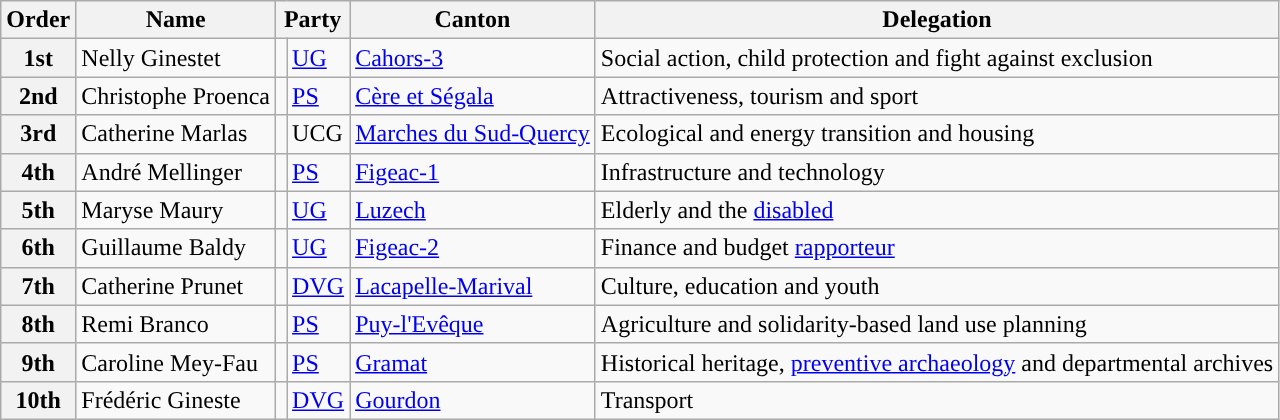<table class="wikitable sortable">
<tr>
<th>Order</th>
<th>Name</th>
<th colspan="2">Party</th>
<th>Canton</th>
<th>Delegation</th>
</tr>
<tr>
<th>1st</th>
<td>Nelly Ginestet</td>
<td style="background-color:"></td>
<td><a href='#'>UG</a></td>
<td><a href='#'>Cahors-3</a></td>
<td>Social action, child protection and fight against exclusion</td>
</tr>
<tr>
<th>2nd</th>
<td>Christophe Proenca</td>
<td style="background-color:"></td>
<td><a href='#'>PS</a></td>
<td><a href='#'>Cère et Ségala</a></td>
<td>Attractiveness, tourism and sport</td>
</tr>
<tr>
<th>3rd</th>
<td>Catherine Marlas</td>
<td style="background-color:"></td>
<td>UCG</td>
<td><a href='#'>Marches du Sud-Quercy</a></td>
<td>Ecological and energy transition and housing</td>
</tr>
<tr>
<th>4th</th>
<td>André Mellinger</td>
<td style="background-color:"></td>
<td><a href='#'>PS</a></td>
<td><a href='#'>Figeac-1</a></td>
<td>Infrastructure and technology</td>
</tr>
<tr>
<th>5th</th>
<td>Maryse Maury</td>
<td style="background-color:"></td>
<td><a href='#'>UG</a></td>
<td><a href='#'>Luzech</a></td>
<td>Elderly and the <a href='#'>disabled</a></td>
</tr>
<tr>
<th>6th</th>
<td>Guillaume Baldy</td>
<td style="background-color:"></td>
<td><a href='#'>UG</a></td>
<td><a href='#'>Figeac-2</a></td>
<td>Finance and budget <a href='#'>rapporteur</a></td>
</tr>
<tr>
<th>7th</th>
<td>Catherine Prunet</td>
<td style="background-color:"></td>
<td><a href='#'>DVG</a></td>
<td><a href='#'>Lacapelle-Marival</a></td>
<td>Culture, education and youth</td>
</tr>
<tr>
<th>8th</th>
<td>Remi Branco</td>
<td style="background-color:"></td>
<td><a href='#'>PS</a></td>
<td><a href='#'>Puy-l'Evêque</a></td>
<td>Agriculture and solidarity-based land use planning</td>
</tr>
<tr>
<th>9th</th>
<td>Caroline Mey-Fau</td>
<td style="background-color:"></td>
<td><a href='#'>PS</a></td>
<td><a href='#'>Gramat</a></td>
<td>Historical heritage, <a href='#'>preventive archaeology</a> and departmental archives</td>
</tr>
<tr>
<th>10th</th>
<td>Frédéric Gineste</td>
<td style="background-color:"></td>
<td><a href='#'>DVG</a></td>
<td><a href='#'>Gourdon</a></td>
<td>Transport</td>
</tr>
</table>
